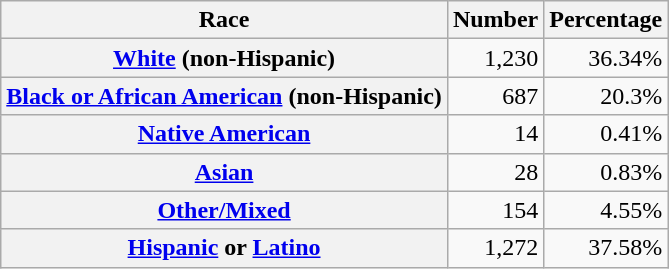<table class="wikitable" style="text-align:right">
<tr>
<th scope="col">Race</th>
<th scope="col">Number</th>
<th scope="col">Percentage</th>
</tr>
<tr>
<th scope="row"><a href='#'>White</a> (non-Hispanic)</th>
<td>1,230</td>
<td>36.34%</td>
</tr>
<tr>
<th scope="row"><a href='#'>Black or African American</a> (non-Hispanic)</th>
<td>687</td>
<td>20.3%</td>
</tr>
<tr>
<th scope="row"><a href='#'>Native American</a></th>
<td>14</td>
<td>0.41%</td>
</tr>
<tr>
<th scope="row"><a href='#'>Asian</a></th>
<td>28</td>
<td>0.83%</td>
</tr>
<tr>
<th scope="row"><a href='#'>Other/Mixed</a></th>
<td>154</td>
<td>4.55%</td>
</tr>
<tr>
<th scope="row"><a href='#'>Hispanic</a> or <a href='#'>Latino</a></th>
<td>1,272</td>
<td>37.58%</td>
</tr>
</table>
